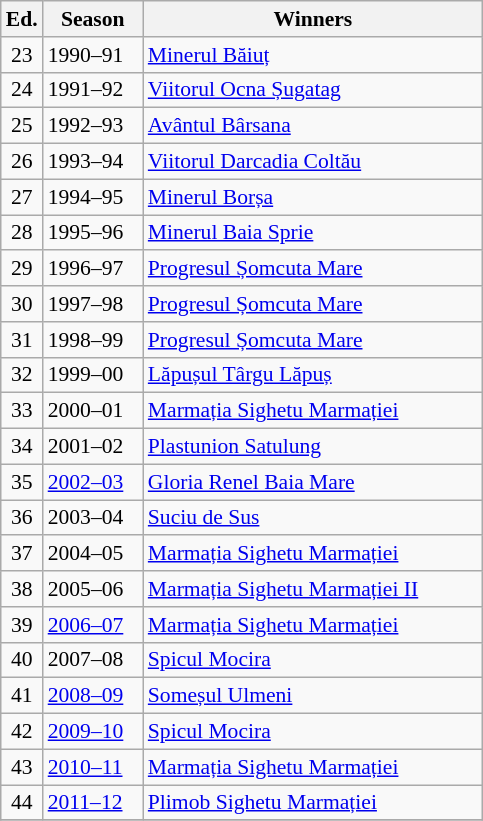<table class="wikitable" style="font-size:90%">
<tr>
<th><abbr>Ed.</abbr></th>
<th width="60">Season</th>
<th width="220">Winners</th>
</tr>
<tr>
<td align=center>23</td>
<td>1990–91</td>
<td><a href='#'>Minerul Băiuț</a></td>
</tr>
<tr>
<td align=center>24</td>
<td>1991–92</td>
<td><a href='#'>Viitorul Ocna Șugatag</a></td>
</tr>
<tr>
<td align=center>25</td>
<td>1992–93</td>
<td><a href='#'>Avântul Bârsana</a></td>
</tr>
<tr>
<td align=center>26</td>
<td>1993–94</td>
<td><a href='#'>Viitorul Darcadia Coltău</a></td>
</tr>
<tr>
<td align=center>27</td>
<td>1994–95</td>
<td><a href='#'>Minerul Borșa</a></td>
</tr>
<tr>
<td align=center>28</td>
<td>1995–96</td>
<td><a href='#'>Minerul Baia Sprie</a></td>
</tr>
<tr>
<td align=center>29</td>
<td>1996–97</td>
<td><a href='#'>Progresul Șomcuta Mare</a></td>
</tr>
<tr>
<td align=center>30</td>
<td>1997–98</td>
<td><a href='#'>Progresul Șomcuta Mare</a></td>
</tr>
<tr>
<td align=center>31</td>
<td>1998–99</td>
<td><a href='#'>Progresul Șomcuta Mare</a></td>
</tr>
<tr>
<td align=center>32</td>
<td>1999–00</td>
<td><a href='#'>Lăpușul Târgu Lăpuș</a></td>
</tr>
<tr>
<td align=center>33</td>
<td>2000–01</td>
<td><a href='#'>Marmația Sighetu Marmației</a></td>
</tr>
<tr>
<td align=center>34</td>
<td>2001–02</td>
<td><a href='#'>Plastunion Satulung</a></td>
</tr>
<tr>
<td align=center>35</td>
<td><a href='#'>2002–03</a></td>
<td><a href='#'>Gloria Renel Baia Mare</a></td>
</tr>
<tr>
<td align=center>36</td>
<td>2003–04</td>
<td><a href='#'>Suciu de Sus</a></td>
</tr>
<tr>
<td align=center>37</td>
<td>2004–05</td>
<td><a href='#'>Marmația Sighetu Marmației</a></td>
</tr>
<tr>
<td align=center>38</td>
<td>2005–06</td>
<td><a href='#'>Marmația Sighetu Marmației II</a></td>
</tr>
<tr>
<td align=center>39</td>
<td><a href='#'>2006–07</a></td>
<td><a href='#'>Marmația Sighetu Marmației</a></td>
</tr>
<tr>
<td align=center>40</td>
<td>2007–08</td>
<td><a href='#'>Spicul Mocira</a></td>
</tr>
<tr>
<td align=center>41</td>
<td><a href='#'>2008–09</a></td>
<td><a href='#'>Someșul Ulmeni</a></td>
</tr>
<tr>
<td align=center>42</td>
<td><a href='#'>2009–10</a></td>
<td><a href='#'>Spicul Mocira</a></td>
</tr>
<tr>
<td align=center>43</td>
<td><a href='#'>2010–11</a></td>
<td><a href='#'>Marmația Sighetu Marmației</a></td>
</tr>
<tr>
<td align=center>44</td>
<td><a href='#'>2011–12</a></td>
<td><a href='#'>Plimob Sighetu Marmației</a></td>
</tr>
<tr>
</tr>
</table>
